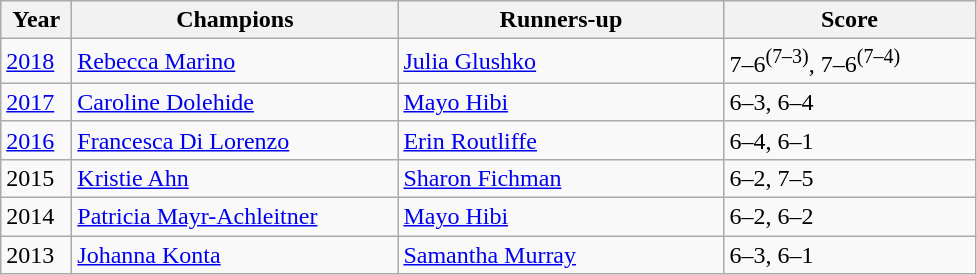<table class="wikitable">
<tr>
<th style="width:40px">Year</th>
<th style="width:210px">Champions</th>
<th style="width:210px">Runners-up</th>
<th style="width:160px">Score</th>
</tr>
<tr>
<td><a href='#'>2018</a></td>
<td> <a href='#'>Rebecca Marino</a></td>
<td> <a href='#'>Julia Glushko</a></td>
<td>7–6<sup>(7–3)</sup>, 7–6<sup>(7–4)</sup></td>
</tr>
<tr>
<td><a href='#'>2017</a></td>
<td> <a href='#'>Caroline Dolehide</a></td>
<td> <a href='#'>Mayo Hibi</a></td>
<td>6–3, 6–4</td>
</tr>
<tr>
<td><a href='#'>2016</a></td>
<td> <a href='#'>Francesca Di Lorenzo</a></td>
<td> <a href='#'>Erin Routliffe</a></td>
<td>6–4, 6–1</td>
</tr>
<tr>
<td>2015</td>
<td> <a href='#'>Kristie Ahn</a></td>
<td> <a href='#'>Sharon Fichman</a></td>
<td>6–2, 7–5</td>
</tr>
<tr>
<td>2014</td>
<td> <a href='#'>Patricia Mayr-Achleitner</a></td>
<td> <a href='#'>Mayo Hibi</a></td>
<td>6–2, 6–2</td>
</tr>
<tr>
<td>2013</td>
<td> <a href='#'>Johanna Konta</a></td>
<td> <a href='#'>Samantha Murray</a></td>
<td>6–3, 6–1</td>
</tr>
</table>
